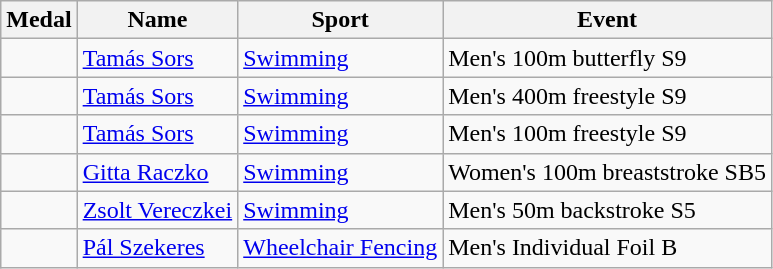<table class="wikitable sortable">
<tr>
<th>Medal</th>
<th>Name</th>
<th>Sport</th>
<th>Event</th>
</tr>
<tr>
<td></td>
<td><a href='#'>Tamás Sors</a></td>
<td><a href='#'>Swimming</a></td>
<td>Men's 100m butterfly S9</td>
</tr>
<tr>
<td></td>
<td><a href='#'>Tamás Sors</a></td>
<td><a href='#'>Swimming</a></td>
<td>Men's 400m freestyle S9</td>
</tr>
<tr>
<td></td>
<td><a href='#'>Tamás Sors</a></td>
<td><a href='#'>Swimming</a></td>
<td>Men's 100m freestyle S9</td>
</tr>
<tr>
<td></td>
<td><a href='#'>Gitta Raczko</a></td>
<td><a href='#'>Swimming</a></td>
<td>Women's 100m breaststroke SB5</td>
</tr>
<tr>
<td></td>
<td><a href='#'>Zsolt Vereczkei</a></td>
<td><a href='#'>Swimming</a></td>
<td>Men's 50m backstroke S5</td>
</tr>
<tr>
<td></td>
<td><a href='#'>Pál Szekeres</a></td>
<td><a href='#'>Wheelchair Fencing</a></td>
<td>Men's Individual Foil B</td>
</tr>
</table>
